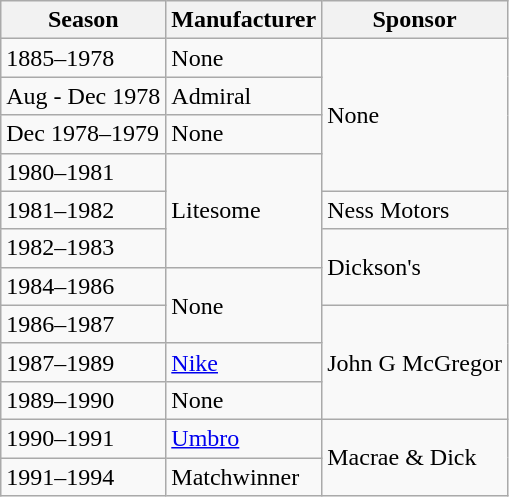<table class="wikitable">
<tr>
<th>Season</th>
<th>Manufacturer</th>
<th>Sponsor</th>
</tr>
<tr>
<td>1885–1978</td>
<td>None</td>
<td rowspan="4">None</td>
</tr>
<tr>
<td>Aug - Dec 1978</td>
<td>Admiral</td>
</tr>
<tr>
<td>Dec 1978–1979</td>
<td>None</td>
</tr>
<tr>
<td>1980–1981</td>
<td rowspan="3">Litesome</td>
</tr>
<tr>
<td>1981–1982</td>
<td>Ness Motors</td>
</tr>
<tr>
<td>1982–1983</td>
<td rowspan="2">Dickson's</td>
</tr>
<tr>
<td>1984–1986</td>
<td rowspan="2">None</td>
</tr>
<tr>
<td>1986–1987</td>
<td rowspan="3">John G McGregor</td>
</tr>
<tr>
<td>1987–1989</td>
<td><a href='#'>Nike</a></td>
</tr>
<tr>
<td>1989–1990</td>
<td>None</td>
</tr>
<tr>
<td>1990–1991</td>
<td><a href='#'>Umbro</a></td>
<td rowspan="2">Macrae & Dick</td>
</tr>
<tr>
<td>1991–1994</td>
<td>Matchwinner</td>
</tr>
</table>
